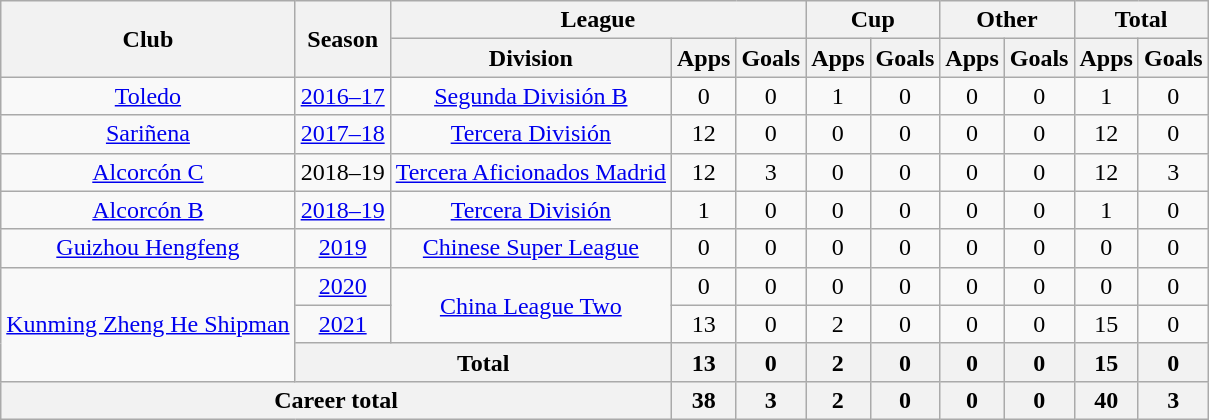<table class=wikitable style=text-align:center>
<tr>
<th rowspan=2>Club</th>
<th rowspan=2>Season</th>
<th colspan=3>League</th>
<th colspan=2>Cup</th>
<th colspan=2>Other</th>
<th colspan=2>Total</th>
</tr>
<tr>
<th>Division</th>
<th>Apps</th>
<th>Goals</th>
<th>Apps</th>
<th>Goals</th>
<th>Apps</th>
<th>Goals</th>
<th>Apps</th>
<th>Goals</th>
</tr>
<tr>
<td><a href='#'>Toledo</a></td>
<td><a href='#'>2016–17</a></td>
<td><a href='#'>Segunda División B</a></td>
<td>0</td>
<td>0</td>
<td>1</td>
<td>0</td>
<td>0</td>
<td>0</td>
<td>1</td>
<td>0</td>
</tr>
<tr>
<td><a href='#'>Sariñena</a></td>
<td><a href='#'>2017–18</a></td>
<td><a href='#'>Tercera División</a></td>
<td>12</td>
<td>0</td>
<td>0</td>
<td>0</td>
<td>0</td>
<td>0</td>
<td>12</td>
<td>0</td>
</tr>
<tr>
<td><a href='#'>Alcorcón C</a></td>
<td>2018–19</td>
<td><a href='#'>Tercera Aficionados Madrid</a></td>
<td>12</td>
<td>3</td>
<td>0</td>
<td>0</td>
<td>0</td>
<td>0</td>
<td>12</td>
<td>3</td>
</tr>
<tr>
<td><a href='#'>Alcorcón B</a></td>
<td><a href='#'>2018–19</a></td>
<td><a href='#'>Tercera División</a></td>
<td>1</td>
<td>0</td>
<td>0</td>
<td>0</td>
<td>0</td>
<td>0</td>
<td>1</td>
<td>0</td>
</tr>
<tr>
<td><a href='#'>Guizhou Hengfeng</a></td>
<td><a href='#'>2019</a></td>
<td><a href='#'>Chinese Super League</a></td>
<td>0</td>
<td>0</td>
<td>0</td>
<td>0</td>
<td>0</td>
<td>0</td>
<td>0</td>
<td>0</td>
</tr>
<tr>
<td rowspan=3><a href='#'>Kunming Zheng He Shipman</a></td>
<td><a href='#'>2020</a></td>
<td rowspan=2><a href='#'>China League Two</a></td>
<td>0</td>
<td>0</td>
<td>0</td>
<td>0</td>
<td>0</td>
<td>0</td>
<td>0</td>
<td>0</td>
</tr>
<tr>
<td><a href='#'>2021</a></td>
<td>13</td>
<td>0</td>
<td>2</td>
<td>0</td>
<td>0</td>
<td>0</td>
<td>15</td>
<td>0</td>
</tr>
<tr>
<th colspan=2>Total</th>
<th>13</th>
<th>0</th>
<th>2</th>
<th>0</th>
<th>0</th>
<th>0</th>
<th>15</th>
<th>0</th>
</tr>
<tr>
<th colspan=3>Career total</th>
<th>38</th>
<th>3</th>
<th>2</th>
<th>0</th>
<th>0</th>
<th>0</th>
<th>40</th>
<th>3</th>
</tr>
</table>
